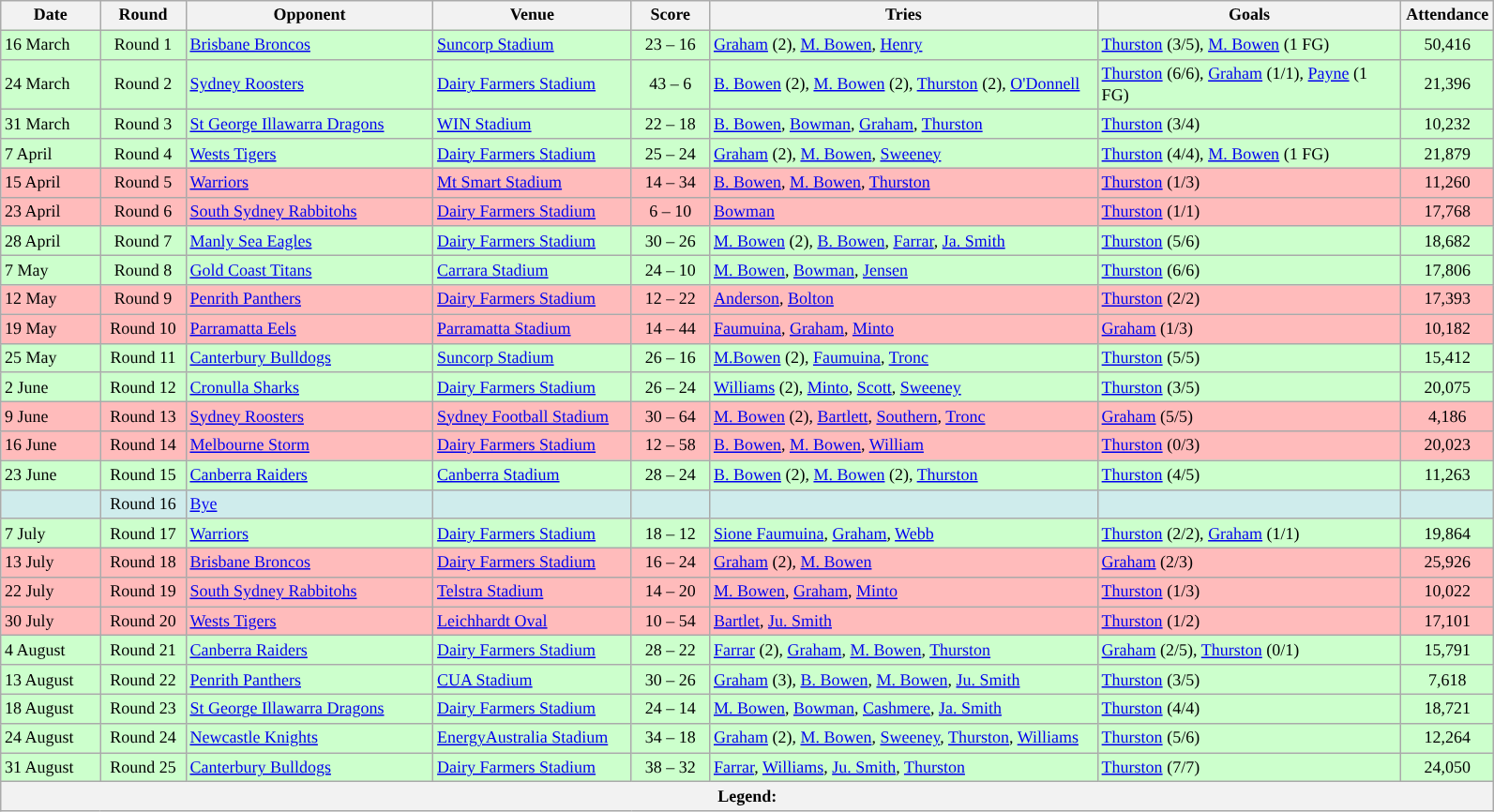<table class="wikitable" style="font-size:75%;">
<tr>
<th style="width:65px;">Date</th>
<th style="width:55px;">Round</th>
<th style="width:170px;">Opponent</th>
<th style="width:135px;">Venue</th>
<th style="width:50px;">Score</th>
<th style="width:270px;">Tries</th>
<th style="width:210px;">Goals</th>
<th style="width:60px;">Attendance</th>
</tr>
<tr style="background:#CCFFCC">
<td>16 March</td>
<td style="text-align:center;">Round 1</td>
<td> <a href='#'>Brisbane Broncos</a></td>
<td><a href='#'>Suncorp Stadium</a></td>
<td style="text-align:center;">23 – 16</td>
<td><a href='#'>Graham</a> (2), <a href='#'>M. Bowen</a>, <a href='#'>Henry</a></td>
<td><a href='#'>Thurston</a> (3/5), <a href='#'>M. Bowen</a> (1 FG)</td>
<td style="text-align:center;">50,416</td>
</tr>
<tr style="background:#CCFFCC">
<td>24 March</td>
<td style="text-align:center;">Round 2</td>
<td> <a href='#'>Sydney Roosters</a></td>
<td><a href='#'>Dairy Farmers Stadium</a></td>
<td style="text-align:center;">43 – 6</td>
<td><a href='#'>B. Bowen</a> (2), <a href='#'>M. Bowen</a> (2), <a href='#'>Thurston</a> (2), <a href='#'>O'Donnell</a></td>
<td><a href='#'>Thurston</a> (6/6), <a href='#'>Graham</a> (1/1), <a href='#'>Payne</a> (1 FG)</td>
<td style="text-align:center;">21,396</td>
</tr>
<tr style="background:#CCFFCC">
<td>31 March</td>
<td style="text-align:center;">Round 3</td>
<td> <a href='#'>St George Illawarra Dragons</a></td>
<td><a href='#'>WIN Stadium</a></td>
<td style="text-align:center;">22 – 18</td>
<td><a href='#'>B. Bowen</a>, <a href='#'>Bowman</a>, <a href='#'>Graham</a>, <a href='#'>Thurston</a></td>
<td><a href='#'>Thurston</a> (3/4)</td>
<td style="text-align:center;">10,232</td>
</tr>
<tr style="background:#CCFFCC">
<td>7 April</td>
<td style="text-align:center;">Round 4</td>
<td> <a href='#'>Wests Tigers</a></td>
<td><a href='#'>Dairy Farmers Stadium</a></td>
<td style="text-align:center;">25 – 24</td>
<td><a href='#'>Graham</a> (2), <a href='#'>M. Bowen</a>, <a href='#'>Sweeney</a></td>
<td><a href='#'>Thurston</a> (4/4), <a href='#'>M. Bowen</a> (1 FG)</td>
<td style="text-align:center;">21,879</td>
</tr>
<tr style="background:#FFBBBB">
<td>15 April</td>
<td style="text-align:center;">Round 5</td>
<td> <a href='#'>Warriors</a></td>
<td><a href='#'>Mt Smart Stadium</a></td>
<td style="text-align:center;">14 – 34</td>
<td><a href='#'>B. Bowen</a>, <a href='#'>M. Bowen</a>, <a href='#'>Thurston</a></td>
<td><a href='#'>Thurston</a> (1/3)</td>
<td style="text-align:center;">11,260</td>
</tr>
<tr style="background:#FFBBBB">
<td>23 April</td>
<td style="text-align:center;">Round 6</td>
<td> <a href='#'>South Sydney Rabbitohs</a></td>
<td><a href='#'>Dairy Farmers Stadium</a></td>
<td style="text-align:center;">6 – 10</td>
<td><a href='#'>Bowman</a></td>
<td><a href='#'>Thurston</a> (1/1)</td>
<td style="text-align:center;">17,768</td>
</tr>
<tr style="background:#CCFFCC">
<td>28 April</td>
<td style="text-align:center;">Round 7</td>
<td> <a href='#'>Manly Sea Eagles</a></td>
<td><a href='#'>Dairy Farmers Stadium</a></td>
<td style="text-align:center;">30 – 26</td>
<td><a href='#'>M. Bowen</a> (2), <a href='#'>B. Bowen</a>, <a href='#'>Farrar</a>, <a href='#'>Ja. Smith</a></td>
<td><a href='#'>Thurston</a> (5/6)</td>
<td style="text-align:center;">18,682</td>
</tr>
<tr style="background:#CCFFCC">
<td>7 May</td>
<td style="text-align:center;">Round 8</td>
<td> <a href='#'>Gold Coast Titans</a></td>
<td><a href='#'>Carrara Stadium</a></td>
<td style="text-align:center;">24 – 10</td>
<td><a href='#'>M. Bowen</a>, <a href='#'>Bowman</a>, <a href='#'>Jensen</a></td>
<td><a href='#'>Thurston</a> (6/6)</td>
<td style="text-align:center;">17,806</td>
</tr>
<tr style="background:#FFBBBB">
<td>12 May</td>
<td style="text-align:center;">Round 9</td>
<td> <a href='#'>Penrith Panthers</a></td>
<td><a href='#'>Dairy Farmers Stadium</a></td>
<td style="text-align:center;">12 – 22</td>
<td><a href='#'>Anderson</a>, <a href='#'>Bolton</a></td>
<td><a href='#'>Thurston</a> (2/2)</td>
<td style="text-align:center;">17,393</td>
</tr>
<tr style="background:#FFBBBB">
<td>19 May</td>
<td style="text-align:center;">Round 10</td>
<td> <a href='#'>Parramatta Eels</a></td>
<td><a href='#'>Parramatta Stadium</a></td>
<td style="text-align:center;">14 – 44</td>
<td><a href='#'>Faumuina</a>, <a href='#'>Graham</a>, <a href='#'>Minto</a></td>
<td><a href='#'>Graham</a> (1/3)</td>
<td style="text-align:center;">10,182</td>
</tr>
<tr style="background:#CCFFCC">
<td>25 May</td>
<td style="text-align:center;">Round 11</td>
<td> <a href='#'>Canterbury Bulldogs</a></td>
<td><a href='#'>Suncorp Stadium</a></td>
<td style="text-align:center;">26 – 16</td>
<td><a href='#'>M.Bowen</a> (2), <a href='#'>Faumuina</a>, <a href='#'>Tronc</a></td>
<td><a href='#'>Thurston</a> (5/5)</td>
<td style="text-align:center;">15,412</td>
</tr>
<tr style="background:#CCFFCC">
<td>2 June</td>
<td style="text-align:center;">Round 12</td>
<td> <a href='#'>Cronulla Sharks</a></td>
<td><a href='#'>Dairy Farmers Stadium</a></td>
<td style="text-align:center;">26 – 24</td>
<td><a href='#'>Williams</a> (2), <a href='#'>Minto</a>, <a href='#'>Scott</a>, <a href='#'>Sweeney</a></td>
<td><a href='#'>Thurston</a> (3/5)</td>
<td style="text-align:center;">20,075</td>
</tr>
<tr style="background:#FFBBBB">
<td>9 June</td>
<td style="text-align:center;">Round 13</td>
<td> <a href='#'>Sydney Roosters</a></td>
<td><a href='#'>Sydney Football Stadium</a></td>
<td style="text-align:center;">30 – 64</td>
<td><a href='#'>M. Bowen</a> (2), <a href='#'>Bartlett</a>, <a href='#'>Southern</a>, <a href='#'>Tronc</a></td>
<td><a href='#'>Graham</a> (5/5)</td>
<td style="text-align:center;">4,186</td>
</tr>
<tr style="background:#FFBBBB">
<td>16 June</td>
<td style="text-align:center;">Round 14</td>
<td> <a href='#'>Melbourne Storm</a></td>
<td><a href='#'>Dairy Farmers Stadium</a></td>
<td style="text-align:center;">12 – 58</td>
<td><a href='#'>B. Bowen</a>, <a href='#'>M. Bowen</a>, <a href='#'>William</a></td>
<td><a href='#'>Thurston</a> (0/3)</td>
<td style="text-align:center;">20,023</td>
</tr>
<tr style="background:#CCFFCC">
<td>23 June</td>
<td style="text-align:center;">Round 15</td>
<td> <a href='#'>Canberra Raiders</a></td>
<td><a href='#'>Canberra Stadium</a></td>
<td style="text-align:center;">28 – 24</td>
<td><a href='#'>B. Bowen</a> (2), <a href='#'>M. Bowen</a> (2), <a href='#'>Thurston</a></td>
<td><a href='#'>Thurston</a> (4/5)</td>
<td style="text-align:center;">11,263</td>
</tr>
<tr style="background:#cfecec;">
<td></td>
<td style="text-align:center;">Round 16</td>
<td><a href='#'>Bye</a></td>
<td></td>
<td></td>
<td></td>
<td></td>
<td align:center;"></td>
</tr>
<tr style="background:#CCFFCC">
<td>7 July</td>
<td style="text-align:center;">Round 17</td>
<td> <a href='#'>Warriors</a></td>
<td><a href='#'>Dairy Farmers Stadium</a></td>
<td style="text-align:center;">18 – 12</td>
<td><a href='#'>Sione Faumuina</a>, <a href='#'>Graham</a>, <a href='#'>Webb</a></td>
<td><a href='#'>Thurston</a> (2/2), <a href='#'>Graham</a> (1/1)</td>
<td style="text-align:center;">19,864</td>
</tr>
<tr style="background:#FFBBBB">
<td>13 July</td>
<td style="text-align:center;">Round 18</td>
<td> <a href='#'>Brisbane Broncos</a></td>
<td><a href='#'>Dairy Farmers Stadium</a></td>
<td style="text-align:center;">16 – 24</td>
<td><a href='#'>Graham</a> (2), <a href='#'>M. Bowen</a></td>
<td><a href='#'>Graham</a> (2/3)</td>
<td style="text-align:center;">25,926</td>
</tr>
<tr style="background:#FFBBBB">
<td>22 July</td>
<td style="text-align:center;">Round 19</td>
<td> <a href='#'>South Sydney Rabbitohs</a></td>
<td><a href='#'>Telstra Stadium</a></td>
<td style="text-align:center;">14 – 20</td>
<td><a href='#'>M. Bowen</a>, <a href='#'>Graham</a>, <a href='#'>Minto</a></td>
<td><a href='#'>Thurston</a> (1/3)</td>
<td style="text-align:center;">10,022</td>
</tr>
<tr style="background:#FFBBBB">
<td>30 July</td>
<td style="text-align:center;">Round 20</td>
<td> <a href='#'>Wests Tigers</a></td>
<td><a href='#'>Leichhardt Oval</a></td>
<td style="text-align:center;">10 – 54</td>
<td><a href='#'>Bartlet</a>, <a href='#'>Ju. Smith</a></td>
<td><a href='#'>Thurston</a> (1/2)</td>
<td style="text-align:center;">17,101</td>
</tr>
<tr style="background:#CCFFCC">
<td>4 August</td>
<td style="text-align:center;">Round 21</td>
<td> <a href='#'>Canberra Raiders</a></td>
<td><a href='#'>Dairy Farmers Stadium</a></td>
<td style="text-align:center;">28 – 22</td>
<td><a href='#'>Farrar</a> (2), <a href='#'>Graham</a>, <a href='#'>M. Bowen</a>, <a href='#'>Thurston</a></td>
<td><a href='#'>Graham</a> (2/5), <a href='#'>Thurston</a> (0/1)</td>
<td style="text-align:center;">15,791</td>
</tr>
<tr style="background:#CCFFCC">
<td>13 August</td>
<td style="text-align:center;">Round 22</td>
<td> <a href='#'>Penrith Panthers</a></td>
<td><a href='#'>CUA Stadium</a></td>
<td style="text-align:center;">30 – 26</td>
<td><a href='#'>Graham</a> (3), <a href='#'>B. Bowen</a>, <a href='#'>M. Bowen</a>, <a href='#'>Ju. Smith</a></td>
<td><a href='#'>Thurston</a> (3/5)</td>
<td style="text-align:center;">7,618</td>
</tr>
<tr style="background:#CCFFCC">
<td>18 August</td>
<td style="text-align:center;">Round 23</td>
<td> <a href='#'>St George Illawarra Dragons</a></td>
<td><a href='#'>Dairy Farmers Stadium</a></td>
<td style="text-align:center;">24 – 14</td>
<td><a href='#'>M. Bowen</a>, <a href='#'>Bowman</a>, <a href='#'>Cashmere</a>, <a href='#'>Ja. Smith</a></td>
<td><a href='#'>Thurston</a> (4/4)</td>
<td style="text-align:center;">18,721</td>
</tr>
<tr style="background:#CCFFCC">
<td>24 August</td>
<td style="text-align:center;">Round 24</td>
<td> <a href='#'>Newcastle Knights</a></td>
<td><a href='#'>EnergyAustralia Stadium</a></td>
<td style="text-align:center;">34 – 18</td>
<td><a href='#'>Graham</a> (2), <a href='#'>M. Bowen</a>, <a href='#'>Sweeney</a>, <a href='#'>Thurston</a>, <a href='#'>Williams</a></td>
<td><a href='#'>Thurston</a> (5/6)</td>
<td style="text-align:center;">12,264</td>
</tr>
<tr style="background:#CCFFCC">
<td>31 August</td>
<td style="text-align:center;">Round 25</td>
<td> <a href='#'>Canterbury Bulldogs</a></td>
<td><a href='#'>Dairy Farmers Stadium</a></td>
<td style="text-align:center;">38 – 32</td>
<td><a href='#'>Farrar</a>, <a href='#'>Williams</a>, <a href='#'>Ju. Smith</a>, <a href='#'>Thurston</a></td>
<td><a href='#'>Thurston</a> (7/7)</td>
<td style="text-align:center;">24,050</td>
</tr>
<tr>
<th colspan="11"><strong>Legend</strong>:    </th>
</tr>
</table>
